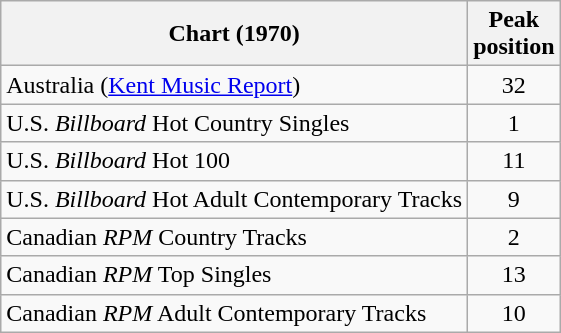<table class="wikitable sortable">
<tr>
<th align="left">Chart (1970)</th>
<th style="text-align:center;">Peak<br>position</th>
</tr>
<tr>
<td>Australia (<a href='#'>Kent Music Report</a>)</td>
<td style="text-align:center;">32</td>
</tr>
<tr>
<td align="left">U.S. <em>Billboard</em> Hot Country Singles</td>
<td style="text-align:center;">1</td>
</tr>
<tr>
<td align="left">U.S. <em>Billboard</em> Hot 100</td>
<td style="text-align:center;">11</td>
</tr>
<tr>
<td align="left">U.S. <em>Billboard</em> Hot Adult Contemporary Tracks</td>
<td style="text-align:center;">9</td>
</tr>
<tr>
<td align="left">Canadian <em>RPM</em> Country Tracks</td>
<td style="text-align:center;">2</td>
</tr>
<tr>
<td align="left">Canadian <em>RPM</em> Top Singles</td>
<td style="text-align:center;">13</td>
</tr>
<tr>
<td align="left">Canadian <em>RPM</em> Adult Contemporary Tracks</td>
<td style="text-align:center;">10</td>
</tr>
</table>
